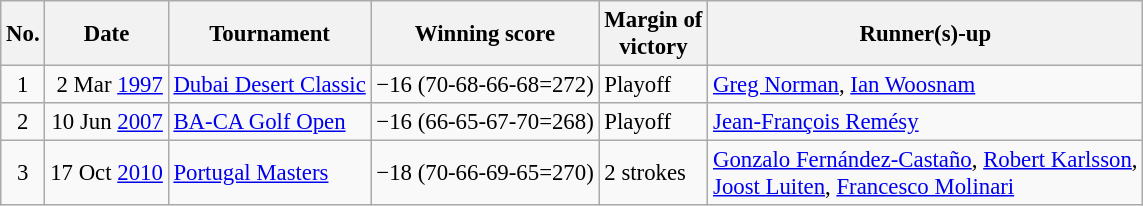<table class="wikitable" style="font-size:95%;">
<tr>
<th>No.</th>
<th>Date</th>
<th>Tournament</th>
<th>Winning score</th>
<th>Margin of<br>victory</th>
<th>Runner(s)-up</th>
</tr>
<tr>
<td align=center>1</td>
<td align=right>2 Mar <a href='#'>1997</a></td>
<td><a href='#'>Dubai Desert Classic</a></td>
<td>−16 (70-68-66-68=272)</td>
<td>Playoff</td>
<td> <a href='#'>Greg Norman</a>,  <a href='#'>Ian Woosnam</a></td>
</tr>
<tr>
<td align=center>2</td>
<td align=right>10 Jun <a href='#'>2007</a></td>
<td><a href='#'>BA-CA Golf Open</a></td>
<td>−16 (66-65-67-70=268)</td>
<td>Playoff</td>
<td> <a href='#'>Jean-François Remésy</a></td>
</tr>
<tr>
<td align=center>3</td>
<td align=right>17 Oct <a href='#'>2010</a></td>
<td><a href='#'>Portugal Masters</a></td>
<td>−18 (70-66-69-65=270)</td>
<td>2 strokes</td>
<td> <a href='#'>Gonzalo Fernández-Castaño</a>,  <a href='#'>Robert Karlsson</a>,<br> <a href='#'>Joost Luiten</a>,  <a href='#'>Francesco Molinari</a></td>
</tr>
</table>
